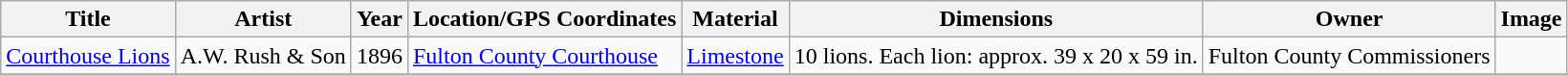<table class="wikitable sortable">
<tr>
<th>Title</th>
<th>Artist</th>
<th>Year</th>
<th>Location/GPS Coordinates</th>
<th>Material</th>
<th>Dimensions</th>
<th>Owner</th>
<th>Image</th>
</tr>
<tr>
<td><a href='#'>Courthouse Lions</a></td>
<td>A.W. Rush & Son</td>
<td>1896</td>
<td><a href='#'>Fulton County Courthouse</a></td>
<td><a href='#'>Limestone</a></td>
<td>10 lions. Each lion: approx. 39 x 20 x 59 in.</td>
<td>Fulton County Commissioners</td>
<td></td>
</tr>
<tr>
</tr>
</table>
